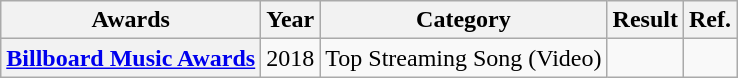<table class="wikitable">
<tr>
<th>Awards</th>
<th>Year</th>
<th>Category</th>
<th>Result</th>
<th>Ref.</th>
</tr>
<tr>
<th scope="row"><a href='#'>Billboard Music Awards</a></th>
<td>2018</td>
<td>Top Streaming Song (Video)</td>
<td></td>
<td></td>
</tr>
</table>
